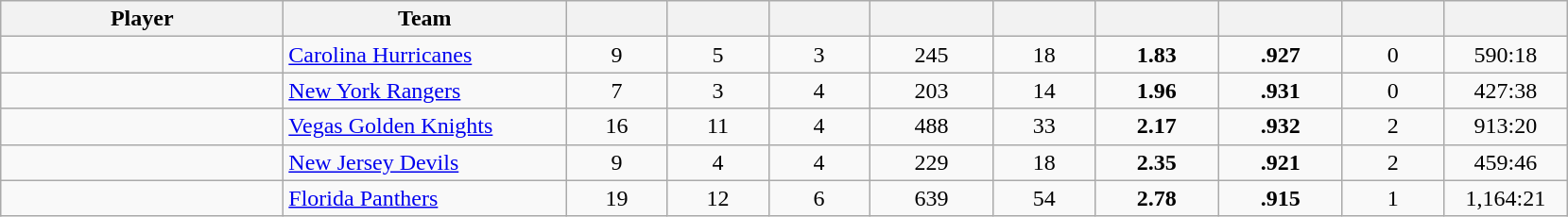<table style="padding:3px; border-spacing:0; text-align:center;" class="wikitable sortable">
<tr>
<th style="width:12em">Player</th>
<th style="width:12em">Team</th>
<th style="width:4em"></th>
<th style="width:4em"></th>
<th style="width:4em"></th>
<th style="width:5em"></th>
<th style="width:4em"></th>
<th style="width:5em"></th>
<th style="width:5em"></th>
<th style="width:4em"></th>
<th style="width:5em"></th>
</tr>
<tr>
<td align=left></td>
<td align=left><a href='#'>Carolina Hurricanes</a></td>
<td>9</td>
<td>5</td>
<td>3</td>
<td>245</td>
<td>18</td>
<td><strong>1.83</strong></td>
<td><strong>.927</strong></td>
<td>0</td>
<td> 590:18</td>
</tr>
<tr>
<td align=left></td>
<td align=left><a href='#'>New York Rangers</a></td>
<td>7</td>
<td>3</td>
<td>4</td>
<td>203</td>
<td>14</td>
<td><strong>1.96</strong></td>
<td><strong>.931</strong></td>
<td>0</td>
<td> 427:38</td>
</tr>
<tr>
<td align=left></td>
<td align=left><a href='#'>Vegas Golden Knights</a></td>
<td>16</td>
<td>11</td>
<td>4</td>
<td>488</td>
<td>33</td>
<td><strong>2.17</strong></td>
<td><strong>.932</strong></td>
<td>2</td>
<td> 913:20</td>
</tr>
<tr>
<td align=left></td>
<td align=left><a href='#'>New Jersey Devils</a></td>
<td>9</td>
<td>4</td>
<td>4</td>
<td>229</td>
<td>18</td>
<td><strong>2.35</strong></td>
<td><strong>.921</strong></td>
<td>2</td>
<td> 459:46</td>
</tr>
<tr>
<td align=left></td>
<td align=left><a href='#'>Florida Panthers</a></td>
<td>19</td>
<td>12</td>
<td>6</td>
<td>639</td>
<td>54</td>
<td><strong>2.78</strong></td>
<td><strong>.915</strong></td>
<td>1</td>
<td> 1,164:21</td>
</tr>
</table>
